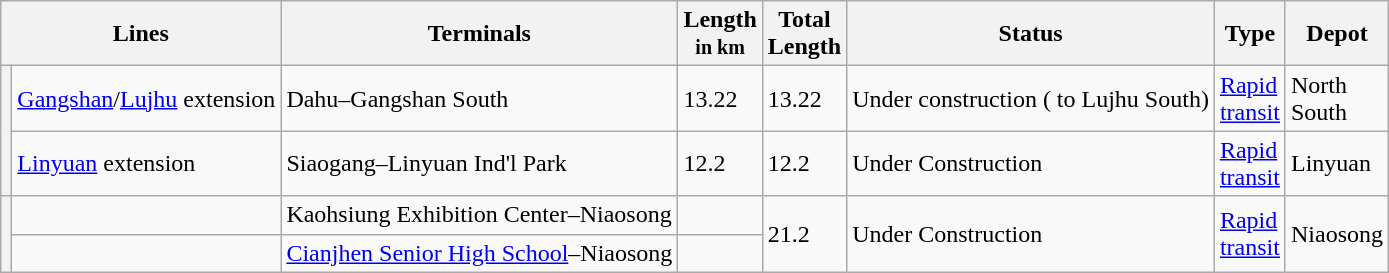<table class="wikitable">
<tr>
<th colspan="2">Lines</th>
<th>Terminals</th>
<th>Length<br><small>in km</small></th>
<th>Total<br>Length</th>
<th>Status</th>
<th>Type</th>
<th>Depot</th>
</tr>
<tr>
<th rowspan="2"></th>
<td><a href='#'>Gangshan</a>/<a href='#'>Lujhu</a> extension</td>
<td>Dahu–Gangshan South</td>
<td>13.22</td>
<td>13.22</td>
<td>Under construction ( to Lujhu South)</td>
<td><a href='#'>Rapid<br>transit</a></td>
<td>North<br>South</td>
</tr>
<tr>
<td><a href='#'>Linyuan</a> extension</td>
<td>Siaogang–Linyuan Ind'l Park</td>
<td>12.2</td>
<td>12.2</td>
<td>Under Construction</td>
<td><a href='#'>Rapid<br>transit</a></td>
<td>Linyuan</td>
</tr>
<tr>
<th rowspan="2"></th>
<td></td>
<td>Kaohsiung Exhibition Center–Niaosong</td>
<td></td>
<td rowspan="2">21.2</td>
<td rowspan="2">Under Construction</td>
<td rowspan="2"><a href='#'>Rapid<br>transit</a></td>
<td rowspan="2">Niaosong</td>
</tr>
<tr>
<td></td>
<td><a href='#'>Cianjhen Senior High School</a>–Niaosong</td>
<td></td>
</tr>
</table>
